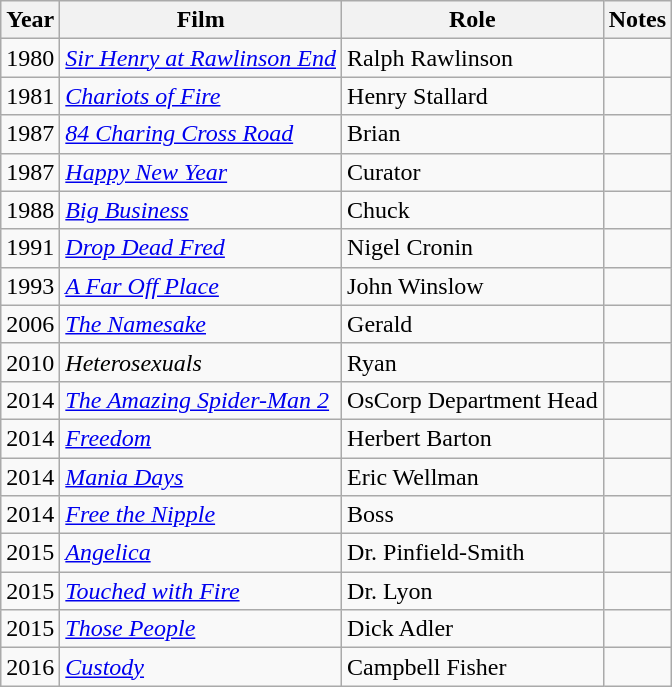<table class="wikitable">
<tr>
<th>Year</th>
<th>Film</th>
<th>Role</th>
<th>Notes</th>
</tr>
<tr>
<td>1980</td>
<td><em><a href='#'>Sir Henry at Rawlinson End</a></em></td>
<td>Ralph Rawlinson</td>
<td></td>
</tr>
<tr>
<td>1981</td>
<td><em><a href='#'>Chariots of Fire</a></em></td>
<td>Henry Stallard</td>
<td></td>
</tr>
<tr>
<td>1987</td>
<td><em><a href='#'>84 Charing Cross Road</a></em></td>
<td>Brian</td>
<td></td>
</tr>
<tr>
<td>1987</td>
<td><em><a href='#'>Happy New Year</a></em></td>
<td>Curator</td>
<td></td>
</tr>
<tr>
<td>1988</td>
<td><em><a href='#'>Big Business</a></em></td>
<td>Chuck</td>
<td></td>
</tr>
<tr>
<td>1991</td>
<td><em><a href='#'>Drop Dead Fred</a></em></td>
<td>Nigel Cronin</td>
<td></td>
</tr>
<tr>
<td>1993</td>
<td><em><a href='#'>A Far Off Place</a></em></td>
<td>John Winslow</td>
<td></td>
</tr>
<tr>
<td>2006</td>
<td><em><a href='#'>The Namesake</a></em></td>
<td>Gerald</td>
<td></td>
</tr>
<tr>
<td>2010</td>
<td><em>Heterosexuals</em></td>
<td>Ryan</td>
<td></td>
</tr>
<tr>
<td>2014</td>
<td><em><a href='#'>The Amazing Spider-Man 2</a></em></td>
<td>OsCorp Department Head</td>
<td></td>
</tr>
<tr>
<td>2014</td>
<td><em><a href='#'>Freedom</a></em></td>
<td>Herbert Barton</td>
<td></td>
</tr>
<tr>
<td>2014</td>
<td><em><a href='#'>Mania Days</a></em></td>
<td>Eric Wellman</td>
<td></td>
</tr>
<tr>
<td>2014</td>
<td><em><a href='#'>Free the Nipple</a></em></td>
<td>Boss</td>
<td></td>
</tr>
<tr>
<td>2015</td>
<td><em><a href='#'>Angelica</a></em></td>
<td>Dr. Pinfield-Smith</td>
<td></td>
</tr>
<tr>
<td>2015</td>
<td><em><a href='#'>Touched with Fire</a></em></td>
<td>Dr. Lyon</td>
<td></td>
</tr>
<tr>
<td>2015</td>
<td><em><a href='#'>Those People</a></em></td>
<td>Dick Adler</td>
<td></td>
</tr>
<tr>
<td>2016</td>
<td><em><a href='#'>Custody</a></em></td>
<td>Campbell Fisher</td>
<td></td>
</tr>
</table>
